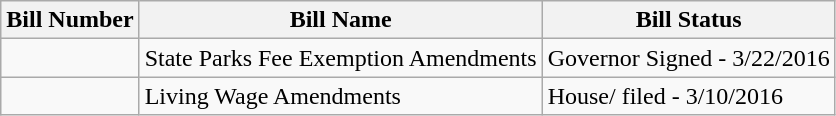<table class="wikitable">
<tr>
<th>Bill Number</th>
<th>Bill Name</th>
<th>Bill Status</th>
</tr>
<tr>
<td></td>
<td>State Parks Fee Exemption Amendments</td>
<td>Governor Signed - 3/22/2016</td>
</tr>
<tr>
<td></td>
<td>Living Wage Amendments</td>
<td>House/ filed - 3/10/2016</td>
</tr>
</table>
